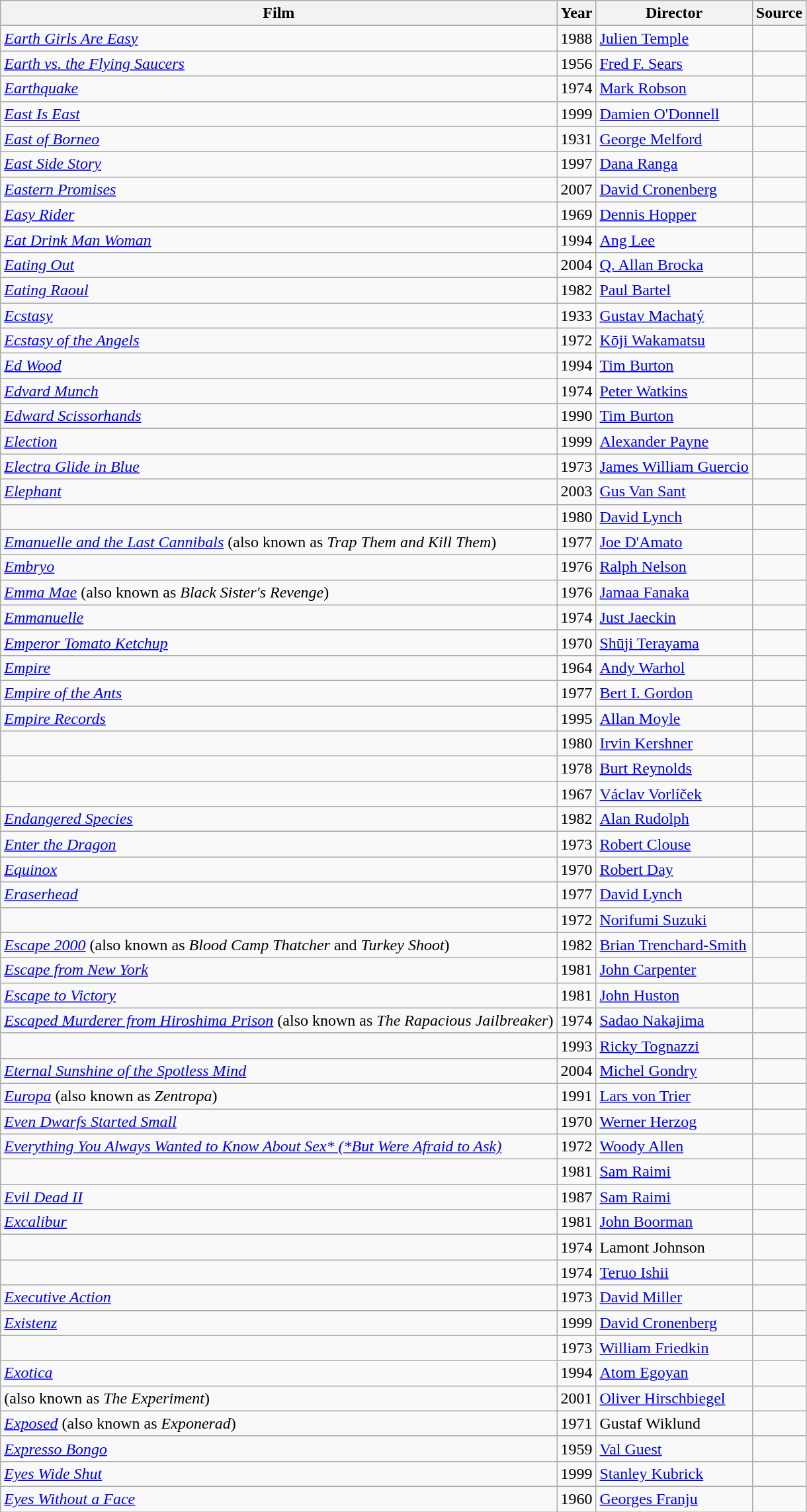<table class="wikitable sortable">
<tr>
<th>Film</th>
<th>Year</th>
<th>Director</th>
<th class="unsortable">Source</th>
</tr>
<tr>
<td><em><a href='#'>Earth Girls Are Easy</a></em></td>
<td>1988</td>
<td><a href='#'>Julien Temple</a></td>
<td></td>
</tr>
<tr>
<td><em><a href='#'>Earth vs. the Flying Saucers</a></em></td>
<td>1956</td>
<td><a href='#'>Fred F. Sears</a></td>
<td></td>
</tr>
<tr>
<td><em><a href='#'>Earthquake</a></em></td>
<td>1974</td>
<td><a href='#'>Mark Robson</a></td>
<td></td>
</tr>
<tr>
<td><em><a href='#'>East Is East</a></em></td>
<td>1999</td>
<td><a href='#'>Damien O'Donnell</a></td>
<td></td>
</tr>
<tr>
<td><em><a href='#'>East of Borneo</a></em></td>
<td>1931</td>
<td><a href='#'>George Melford</a></td>
<td></td>
</tr>
<tr>
<td><em><a href='#'>East Side Story</a></em></td>
<td>1997</td>
<td><a href='#'>Dana Ranga</a></td>
<td></td>
</tr>
<tr>
<td><em><a href='#'>Eastern Promises</a></em></td>
<td>2007</td>
<td><a href='#'>David Cronenberg</a></td>
<td></td>
</tr>
<tr>
<td><em><a href='#'>Easy Rider</a></em></td>
<td>1969</td>
<td><a href='#'>Dennis Hopper</a></td>
<td></td>
</tr>
<tr>
<td><em><a href='#'>Eat Drink Man Woman</a></em></td>
<td>1994</td>
<td><a href='#'>Ang Lee</a></td>
<td></td>
</tr>
<tr>
<td><em><a href='#'>Eating Out</a></em></td>
<td>2004</td>
<td><a href='#'>Q. Allan Brocka</a></td>
<td></td>
</tr>
<tr>
<td><em><a href='#'>Eating Raoul</a></em></td>
<td>1982</td>
<td><a href='#'>Paul Bartel</a></td>
<td></td>
</tr>
<tr>
<td><em><a href='#'>Ecstasy</a></em></td>
<td>1933</td>
<td><a href='#'>Gustav Machatý</a></td>
<td></td>
</tr>
<tr>
<td><em><a href='#'>Ecstasy of the Angels</a></em></td>
<td>1972</td>
<td><a href='#'>Kōji Wakamatsu</a></td>
<td></td>
</tr>
<tr>
<td><em><a href='#'>Ed Wood</a></em></td>
<td>1994</td>
<td><a href='#'>Tim Burton</a></td>
<td></td>
</tr>
<tr>
<td><em><a href='#'>Edvard Munch</a></em></td>
<td>1974</td>
<td><a href='#'>Peter Watkins</a></td>
<td></td>
</tr>
<tr>
<td><em><a href='#'>Edward Scissorhands</a></em></td>
<td>1990</td>
<td><a href='#'>Tim Burton</a></td>
<td></td>
</tr>
<tr>
<td><em><a href='#'>Election</a></em></td>
<td>1999</td>
<td><a href='#'>Alexander Payne</a></td>
<td></td>
</tr>
<tr>
<td><em><a href='#'>Electra Glide in Blue</a></em></td>
<td>1973</td>
<td><a href='#'>James William Guercio</a></td>
<td></td>
</tr>
<tr>
<td><em><a href='#'>Elephant</a></em></td>
<td>2003</td>
<td><a href='#'>Gus Van Sant</a></td>
<td></td>
</tr>
<tr>
<td><em></em></td>
<td>1980</td>
<td><a href='#'>David Lynch</a></td>
<td></td>
</tr>
<tr>
<td><em><a href='#'>Emanuelle and the Last Cannibals</a></em> (also known as <em>Trap Them and Kill Them</em>)</td>
<td>1977</td>
<td><a href='#'>Joe D'Amato</a></td>
<td></td>
</tr>
<tr>
<td><em><a href='#'>Embryo</a></em></td>
<td>1976</td>
<td><a href='#'>Ralph Nelson</a></td>
<td></td>
</tr>
<tr>
<td><em><a href='#'>Emma Mae</a></em> (also known as <em>Black Sister's Revenge</em>)</td>
<td>1976</td>
<td><a href='#'>Jamaa Fanaka</a></td>
<td></td>
</tr>
<tr>
<td><em><a href='#'>Emmanuelle</a></em></td>
<td>1974</td>
<td><a href='#'>Just Jaeckin</a></td>
<td></td>
</tr>
<tr>
<td><em><a href='#'>Emperor Tomato Ketchup</a></em></td>
<td>1970</td>
<td><a href='#'>Shūji Terayama</a></td>
<td></td>
</tr>
<tr>
<td><em><a href='#'>Empire</a></em></td>
<td>1964</td>
<td><a href='#'>Andy Warhol</a></td>
<td></td>
</tr>
<tr>
<td><em><a href='#'>Empire of the Ants</a></em></td>
<td>1977</td>
<td><a href='#'>Bert I. Gordon</a></td>
<td></td>
</tr>
<tr>
<td><em><a href='#'>Empire Records</a></em></td>
<td>1995</td>
<td><a href='#'>Allan Moyle</a></td>
<td></td>
</tr>
<tr>
<td><em></em></td>
<td>1980</td>
<td><a href='#'>Irvin Kershner</a></td>
<td></td>
</tr>
<tr>
<td><em></em></td>
<td>1978</td>
<td><a href='#'>Burt Reynolds</a></td>
<td></td>
</tr>
<tr>
<td><em></em></td>
<td>1967</td>
<td><a href='#'>Václav Vorlíček</a></td>
<td></td>
</tr>
<tr>
<td><em><a href='#'>Endangered Species</a></em></td>
<td>1982</td>
<td><a href='#'>Alan Rudolph</a></td>
<td></td>
</tr>
<tr>
<td><em><a href='#'>Enter the Dragon</a></em></td>
<td>1973</td>
<td><a href='#'>Robert Clouse</a></td>
<td></td>
</tr>
<tr>
<td><em><a href='#'>Equinox</a></em></td>
<td>1970</td>
<td><a href='#'>Robert Day</a></td>
<td></td>
</tr>
<tr>
<td><em><a href='#'>Eraserhead</a></em></td>
<td>1977</td>
<td><a href='#'>David Lynch</a></td>
<td></td>
</tr>
<tr>
<td><em></em></td>
<td>1972</td>
<td><a href='#'>Norifumi Suzuki</a></td>
<td></td>
</tr>
<tr>
<td><em><a href='#'>Escape 2000</a></em> (also known as <em>Blood Camp Thatcher</em> and <em>Turkey Shoot</em>)</td>
<td>1982</td>
<td><a href='#'>Brian Trenchard-Smith</a></td>
<td></td>
</tr>
<tr>
<td><em><a href='#'>Escape from New York</a></em></td>
<td>1981</td>
<td><a href='#'>John Carpenter</a></td>
<td></td>
</tr>
<tr>
<td><em><a href='#'>Escape to Victory</a></em></td>
<td>1981</td>
<td><a href='#'>John Huston</a></td>
<td></td>
</tr>
<tr>
<td><em><a href='#'>Escaped Murderer from Hiroshima Prison</a></em> (also known as <em>The Rapacious Jailbreaker</em>)</td>
<td>1974</td>
<td><a href='#'>Sadao Nakajima</a></td>
<td></td>
</tr>
<tr>
<td><em></em></td>
<td>1993</td>
<td><a href='#'>Ricky Tognazzi</a></td>
<td></td>
</tr>
<tr>
<td><em><a href='#'>Eternal Sunshine of the Spotless Mind</a></em></td>
<td>2004</td>
<td><a href='#'>Michel Gondry</a></td>
<td></td>
</tr>
<tr>
<td><em><a href='#'>Europa</a></em> (also known as <em>Zentropa</em>)</td>
<td>1991</td>
<td><a href='#'>Lars von Trier</a></td>
<td></td>
</tr>
<tr>
<td><em><a href='#'>Even Dwarfs Started Small</a></em></td>
<td>1970</td>
<td><a href='#'>Werner Herzog</a></td>
<td></td>
</tr>
<tr>
<td><em><a href='#'>Everything You Always Wanted to Know About Sex* (*But Were Afraid to Ask)</a></em></td>
<td>1972</td>
<td><a href='#'>Woody Allen</a></td>
<td></td>
</tr>
<tr>
<td><em></em></td>
<td>1981</td>
<td><a href='#'>Sam Raimi</a></td>
<td></td>
</tr>
<tr>
<td><em><a href='#'>Evil Dead II</a></em></td>
<td>1987</td>
<td><a href='#'>Sam Raimi</a></td>
<td></td>
</tr>
<tr>
<td><em><a href='#'>Excalibur</a></em></td>
<td>1981</td>
<td><a href='#'>John Boorman</a></td>
<td></td>
</tr>
<tr>
<td><em></em></td>
<td>1974</td>
<td>Lamont Johnson</td>
<td></td>
</tr>
<tr>
<td><em></em></td>
<td>1974</td>
<td><a href='#'>Teruo Ishii</a></td>
<td></td>
</tr>
<tr>
<td><em><a href='#'>Executive Action</a></em></td>
<td>1973</td>
<td><a href='#'>David Miller</a></td>
<td></td>
</tr>
<tr>
<td><em><a href='#'>Existenz</a></em></td>
<td>1999</td>
<td><a href='#'>David Cronenberg</a></td>
<td></td>
</tr>
<tr>
<td><em></em></td>
<td>1973</td>
<td><a href='#'>William Friedkin</a></td>
<td></td>
</tr>
<tr>
<td><em><a href='#'>Exotica</a></em></td>
<td>1994</td>
<td><a href='#'>Atom Egoyan</a></td>
<td></td>
</tr>
<tr>
<td><em></em> (also known as <em>The Experiment</em>)</td>
<td>2001</td>
<td><a href='#'>Oliver Hirschbiegel</a></td>
<td></td>
</tr>
<tr>
<td><em><a href='#'>Exposed</a></em> (also known as <em>Exponerad</em>)</td>
<td>1971</td>
<td>Gustaf Wiklund</td>
<td></td>
</tr>
<tr>
<td><em><a href='#'>Expresso Bongo</a></em></td>
<td>1959</td>
<td><a href='#'>Val Guest</a></td>
<td></td>
</tr>
<tr>
<td><em><a href='#'>Eyes Wide Shut</a></em></td>
<td>1999</td>
<td><a href='#'>Stanley Kubrick</a></td>
<td></td>
</tr>
<tr>
<td><em><a href='#'>Eyes Without a Face</a></em></td>
<td>1960</td>
<td><a href='#'>Georges Franju</a></td>
<td></td>
</tr>
</table>
